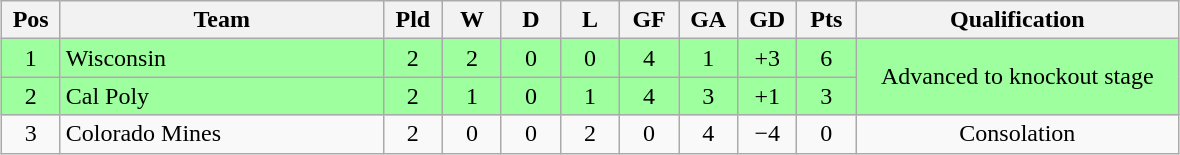<table class="wikitable" style="text-align:center; margin: 1em auto">
<tr>
<th style="width:2em">Pos</th>
<th style="width:13em">Team</th>
<th style="width:2em">Pld</th>
<th style="width:2em">W</th>
<th style="width:2em">D</th>
<th style="width:2em">L</th>
<th style="width:2em">GF</th>
<th style="width:2em">GA</th>
<th style="width:2em">GD</th>
<th style="width:2em">Pts</th>
<th style="width:13em">Qualification</th>
</tr>
<tr bgcolor="#9eff9e">
<td>1</td>
<td style="text-align:left">Wisconsin</td>
<td>2</td>
<td>2</td>
<td>0</td>
<td>0</td>
<td>4</td>
<td>1</td>
<td>+3</td>
<td>6</td>
<td rowspan="2">Advanced to knockout stage</td>
</tr>
<tr bgcolor="#9eff9e">
<td>2</td>
<td style="text-align:left">Cal Poly</td>
<td>2</td>
<td>1</td>
<td>0</td>
<td>1</td>
<td>4</td>
<td>3</td>
<td>+1</td>
<td>3</td>
</tr>
<tr>
<td>3</td>
<td style="text-align:left">Colorado Mines</td>
<td>2</td>
<td>0</td>
<td>0</td>
<td>2</td>
<td>0</td>
<td>4</td>
<td>−4</td>
<td>0</td>
<td>Consolation</td>
</tr>
</table>
